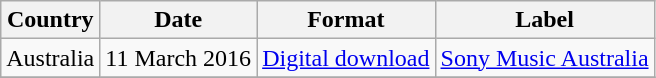<table class="wikitable plainrowheaders">
<tr>
<th scope="col">Country</th>
<th scope="col">Date</th>
<th scope="col">Format</th>
<th scope="col">Label</th>
</tr>
<tr>
<td>Australia</td>
<td>11 March 2016 </td>
<td><a href='#'>Digital download</a></td>
<td><a href='#'>Sony Music Australia</a></td>
</tr>
<tr>
</tr>
</table>
